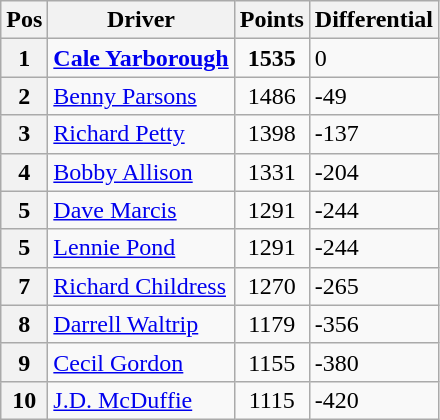<table class="wikitable">
<tr>
<th>Pos</th>
<th>Driver</th>
<th>Points</th>
<th>Differential</th>
</tr>
<tr>
<th>1 </th>
<td><strong><a href='#'>Cale Yarborough</a></strong></td>
<td style="text-align:center;"><strong>1535</strong></td>
<td>0</td>
</tr>
<tr>
<th>2 </th>
<td><a href='#'>Benny Parsons</a></td>
<td style="text-align:center;">1486</td>
<td>-49</td>
</tr>
<tr>
<th>3 </th>
<td><a href='#'>Richard Petty</a></td>
<td style="text-align:center;">1398</td>
<td>-137</td>
</tr>
<tr>
<th>4 </th>
<td><a href='#'>Bobby Allison</a></td>
<td style="text-align:center;">1331</td>
<td>-204</td>
</tr>
<tr>
<th>5 </th>
<td><a href='#'>Dave Marcis</a></td>
<td style="text-align:center;">1291</td>
<td>-244</td>
</tr>
<tr>
<th>5 </th>
<td><a href='#'>Lennie Pond</a></td>
<td style="text-align:center;">1291</td>
<td>-244</td>
</tr>
<tr>
<th>7 </th>
<td><a href='#'>Richard Childress</a></td>
<td style="text-align:center;">1270</td>
<td>-265</td>
</tr>
<tr>
<th>8 </th>
<td><a href='#'>Darrell Waltrip</a></td>
<td style="text-align:center;">1179</td>
<td>-356</td>
</tr>
<tr>
<th>9 </th>
<td><a href='#'>Cecil Gordon</a></td>
<td style="text-align:center;">1155</td>
<td>-380</td>
</tr>
<tr>
<th>10 </th>
<td><a href='#'>J.D. McDuffie</a></td>
<td style="text-align:center;">1115</td>
<td>-420</td>
</tr>
</table>
